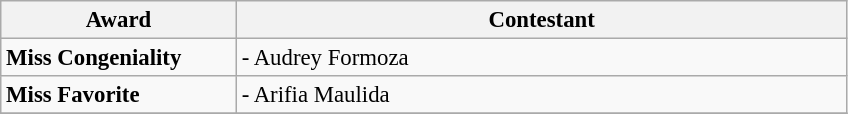<table class="wikitable" style="font-size:95%;">
<tr>
<th width="150">Award</th>
<th width="400">Contestant</th>
</tr>
<tr>
<td><strong>Miss Congeniality</strong></td>
<td><strong><em></em></strong> - Audrey Formoza</td>
</tr>
<tr>
<td><strong>Miss Favorite</strong></td>
<td><strong><em></em></strong> - Arifia Maulida</td>
</tr>
<tr>
</tr>
</table>
